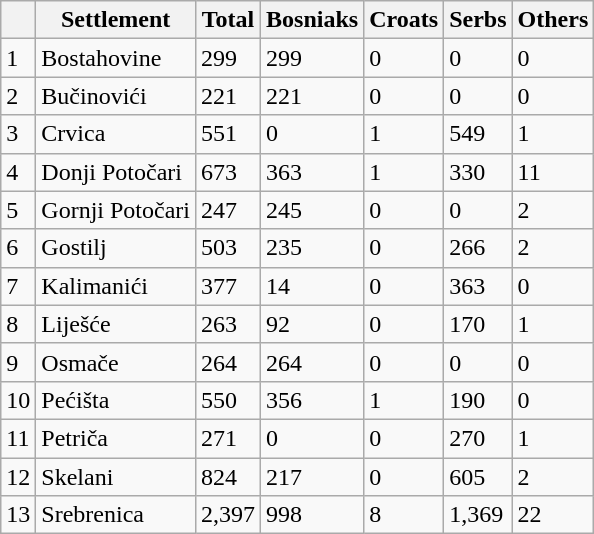<table class="wikitable">
<tr>
<th></th>
<th>Settlement</th>
<th>Total</th>
<th>Bosniaks</th>
<th>Croats</th>
<th>Serbs</th>
<th>Others</th>
</tr>
<tr>
<td>1</td>
<td rowspan="1">Bostahovine</td>
<td>299</td>
<td>299</td>
<td>0</td>
<td>0</td>
<td>0</td>
</tr>
<tr>
<td>2</td>
<td rowspan="1">Bučinovići</td>
<td>221</td>
<td>221</td>
<td>0</td>
<td>0</td>
<td>0</td>
</tr>
<tr>
<td>3</td>
<td rowspan="1">Crvica</td>
<td>551</td>
<td>0</td>
<td>1</td>
<td>549</td>
<td>1</td>
</tr>
<tr>
<td>4</td>
<td rowspan="1">Donji Potočari</td>
<td>673</td>
<td>363</td>
<td>1</td>
<td>330</td>
<td>11</td>
</tr>
<tr>
<td>5</td>
<td rowspan="1">Gornji Potočari</td>
<td>247</td>
<td>245</td>
<td>0</td>
<td>0</td>
<td>2</td>
</tr>
<tr>
<td>6</td>
<td rowspan="1">Gostilj</td>
<td>503</td>
<td>235</td>
<td>0</td>
<td>266</td>
<td>2</td>
</tr>
<tr>
<td>7</td>
<td rowspan="1">Kalimanići</td>
<td>377</td>
<td>14</td>
<td>0</td>
<td>363</td>
<td>0</td>
</tr>
<tr>
<td>8</td>
<td rowspan="1">Liješće</td>
<td>263</td>
<td>92</td>
<td>0</td>
<td>170</td>
<td>1</td>
</tr>
<tr>
<td>9</td>
<td rowspan="1">Osmače</td>
<td>264</td>
<td>264</td>
<td>0</td>
<td>0</td>
<td>0</td>
</tr>
<tr>
<td>10</td>
<td rowspan="1">Pećišta</td>
<td>550</td>
<td>356</td>
<td>1</td>
<td>190</td>
<td>0</td>
</tr>
<tr>
<td>11</td>
<td rowspan="1">Petriča</td>
<td>271</td>
<td>0</td>
<td>0</td>
<td>270</td>
<td>1</td>
</tr>
<tr>
<td>12</td>
<td rowspan="1">Skelani</td>
<td>824</td>
<td>217</td>
<td>0</td>
<td>605</td>
<td>2</td>
</tr>
<tr>
<td>13</td>
<td rowspan="1">Srebrenica</td>
<td>2,397</td>
<td>998</td>
<td>8</td>
<td>1,369</td>
<td>22</td>
</tr>
</table>
